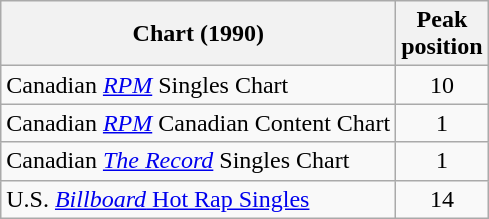<table class="wikitable sortable">
<tr>
<th align="left">Chart (1990)</th>
<th align="center">Peak <br>position</th>
</tr>
<tr>
<td>Canadian <em><a href='#'>RPM</a></em> Singles Chart</td>
<td align="center">10</td>
</tr>
<tr>
<td>Canadian <em><a href='#'>RPM</a></em> Canadian Content Chart</td>
<td align="center">1</td>
</tr>
<tr>
<td>Canadian <em><a href='#'>The Record</a></em> Singles Chart</td>
<td align="center">1</td>
</tr>
<tr>
<td align="left">U.S. <a href='#'><em>Billboard</em> Hot Rap Singles</a></td>
<td align="center">14</td>
</tr>
</table>
